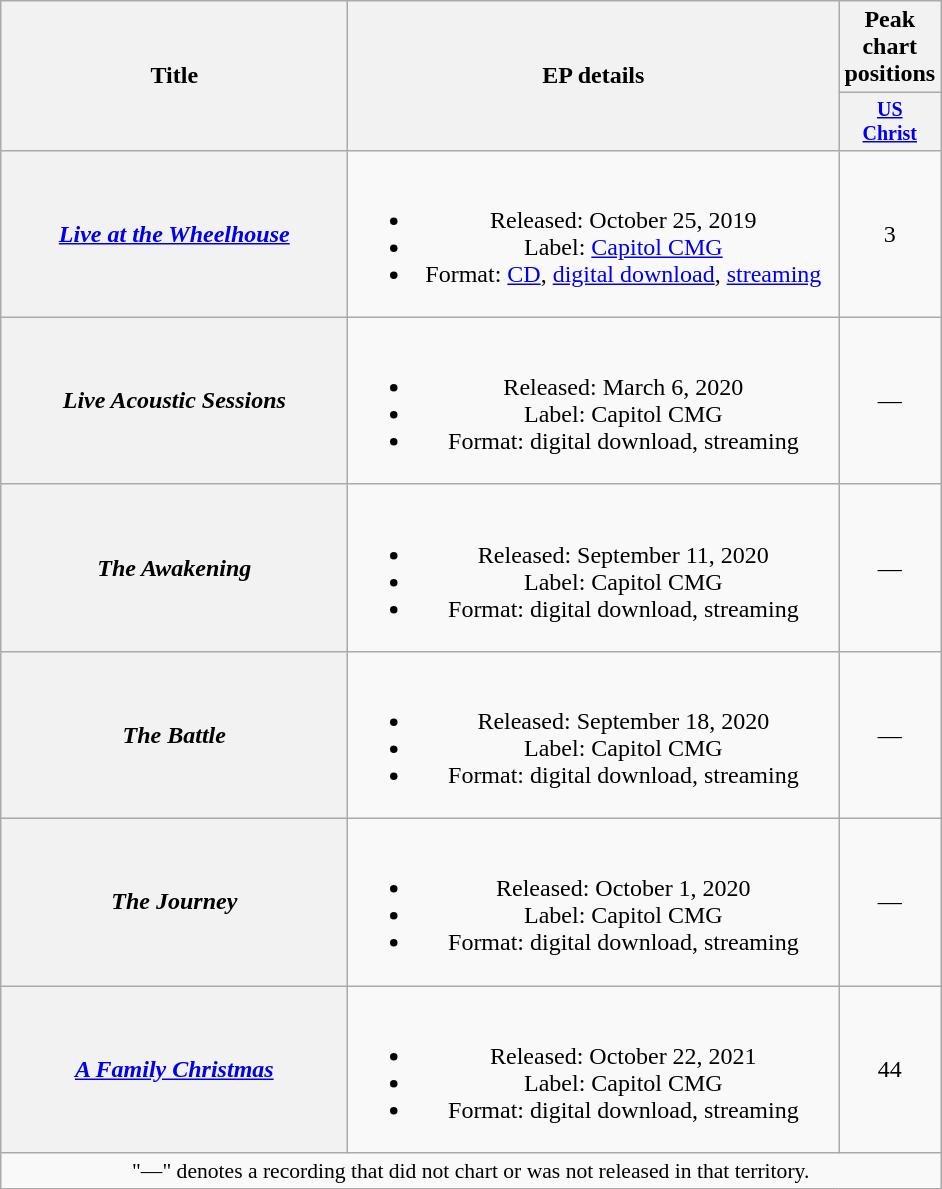<table class="wikitable plainrowheaders" style="text-align:center;">
<tr>
<th scope="col" rowspan="2" style="width:14em;">Title</th>
<th scope="col" rowspan="2" style="width:20em;">EP details</th>
<th scope="col" colspan="1">Peak chart positions</th>
</tr>
<tr style="font-size:smaller;">
<th width="45"><a href='#'>US<br>Christ</a><br></th>
</tr>
<tr>
<th scope="row"><em><a href='#'>Live at the Wheelhouse</a></em></th>
<td><br><ul><li>Released: October 25, 2019</li><li>Label: <a href='#'>Capitol CMG</a></li><li>Format: <a href='#'>CD</a>, <a href='#'>digital download</a>, <a href='#'>streaming</a></li></ul></td>
<td>3</td>
</tr>
<tr>
<th scope="row"><em>Live Acoustic Sessions</em></th>
<td><br><ul><li>Released: March 6, 2020</li><li>Label: Capitol CMG</li><li>Format: digital download, streaming</li></ul></td>
<td>—</td>
</tr>
<tr>
<th scope="row"><em>The Awakening</em></th>
<td><br><ul><li>Released: September 11, 2020</li><li>Label: Capitol CMG</li><li>Format: digital download, streaming</li></ul></td>
<td>—</td>
</tr>
<tr>
<th scope="row"><em>The Battle</em></th>
<td><br><ul><li>Released: September 18, 2020</li><li>Label: Capitol CMG</li><li>Format: digital download, streaming</li></ul></td>
<td>—</td>
</tr>
<tr>
<th scope="row"><em>The Journey</em></th>
<td><br><ul><li>Released: October 1, 2020</li><li>Label: Capitol CMG</li><li>Format: digital download, streaming</li></ul></td>
<td>—</td>
</tr>
<tr>
<th scope="row"><em><a href='#'>A Family Christmas</a></em></th>
<td><br><ul><li>Released: October 22, 2021</li><li>Label: Capitol CMG</li><li>Format: digital download, streaming</li></ul></td>
<td>44</td>
</tr>
<tr>
<td colspan="3" style="font-size:90%">"—" denotes a recording that did not chart or was not released in that territory.</td>
</tr>
</table>
